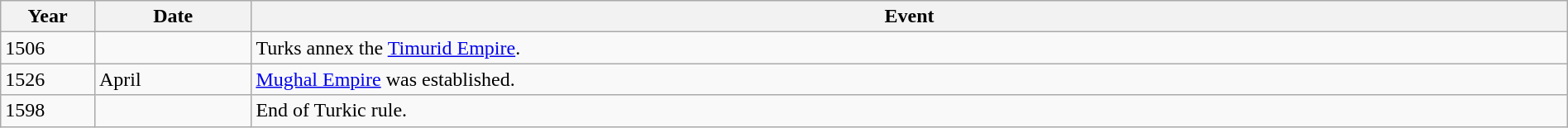<table class="wikitable" width="100%">
<tr>
<th style="width:6%">Year</th>
<th style="width:10%">Date</th>
<th>Event</th>
</tr>
<tr>
<td>1506</td>
<td></td>
<td>Turks annex the <a href='#'>Timurid Empire</a>.</td>
</tr>
<tr>
<td>1526</td>
<td>April</td>
<td><a href='#'>Mughal Empire</a> was established.</td>
</tr>
<tr>
<td>1598</td>
<td></td>
<td>End of Turkic rule.</td>
</tr>
</table>
